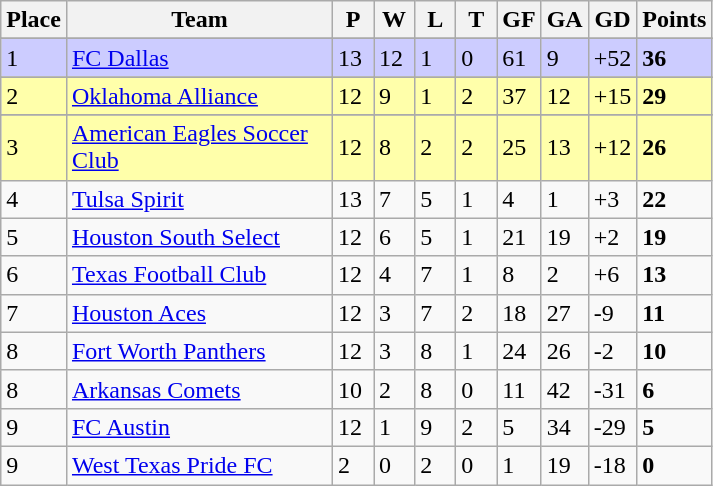<table class="wikitable">
<tr>
<th>Place</th>
<th width="170">Team</th>
<th width="20">P</th>
<th width="20">W</th>
<th width="20">L</th>
<th width="20">T</th>
<th width="20">GF</th>
<th width="20">GA</th>
<th width="25">GD</th>
<th>Points</th>
</tr>
<tr>
</tr>
<tr bgcolor=#ccccff>
<td>1</td>
<td><a href='#'>FC Dallas</a></td>
<td>13</td>
<td>12</td>
<td>1</td>
<td>0</td>
<td>61</td>
<td>9</td>
<td>+52</td>
<td><strong>36</strong></td>
</tr>
<tr>
</tr>
<tr bgcolor=#ffffaa>
<td>2</td>
<td><a href='#'>Oklahoma Alliance</a></td>
<td>12</td>
<td>9</td>
<td>1</td>
<td>2</td>
<td>37</td>
<td>12</td>
<td>+15</td>
<td><strong>29</strong></td>
</tr>
<tr>
</tr>
<tr bgcolor=#ffffaa>
<td>3</td>
<td><a href='#'>American Eagles Soccer Club</a></td>
<td>12</td>
<td>8</td>
<td>2</td>
<td>2</td>
<td>25</td>
<td>13</td>
<td>+12</td>
<td><strong>26</strong></td>
</tr>
<tr>
<td>4</td>
<td><a href='#'>Tulsa Spirit</a></td>
<td>13</td>
<td>7</td>
<td>5</td>
<td>1</td>
<td>4</td>
<td>1</td>
<td>+3</td>
<td><strong>22</strong></td>
</tr>
<tr>
<td>5</td>
<td><a href='#'>Houston South Select</a></td>
<td>12</td>
<td>6</td>
<td>5</td>
<td>1</td>
<td>21</td>
<td>19</td>
<td>+2</td>
<td><strong>19</strong></td>
</tr>
<tr>
<td>6</td>
<td><a href='#'>Texas Football Club</a></td>
<td>12</td>
<td>4</td>
<td>7</td>
<td>1</td>
<td>8</td>
<td>2</td>
<td>+6</td>
<td><strong>13</strong></td>
</tr>
<tr>
<td>7</td>
<td><a href='#'>Houston Aces</a></td>
<td>12</td>
<td>3</td>
<td>7</td>
<td>2</td>
<td>18</td>
<td>27</td>
<td>-9</td>
<td><strong>11</strong></td>
</tr>
<tr>
<td>8</td>
<td><a href='#'>Fort Worth Panthers</a></td>
<td>12</td>
<td>3</td>
<td>8</td>
<td>1</td>
<td>24</td>
<td>26</td>
<td>-2</td>
<td><strong>10</strong></td>
</tr>
<tr>
<td>8</td>
<td><a href='#'>Arkansas Comets</a></td>
<td>10</td>
<td>2</td>
<td>8</td>
<td>0</td>
<td>11</td>
<td>42</td>
<td>-31</td>
<td><strong>6</strong></td>
</tr>
<tr>
<td>9</td>
<td><a href='#'>FC Austin</a></td>
<td>12</td>
<td>1</td>
<td>9</td>
<td>2</td>
<td>5</td>
<td>34</td>
<td>-29</td>
<td><strong>5</strong></td>
</tr>
<tr>
<td>9</td>
<td><a href='#'>West Texas Pride FC</a></td>
<td>2</td>
<td>0</td>
<td>2</td>
<td>0</td>
<td>1</td>
<td>19</td>
<td>-18</td>
<td><strong>0</strong></td>
</tr>
</table>
